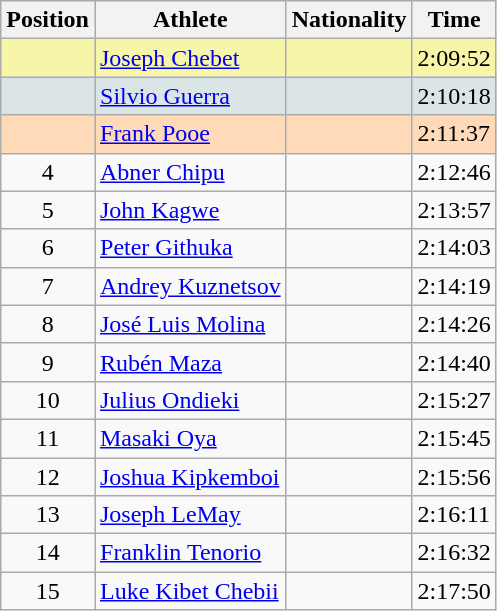<table class="wikitable sortable">
<tr>
<th>Position</th>
<th>Athlete</th>
<th>Nationality</th>
<th>Time</th>
</tr>
<tr bgcolor="#F7F6A8">
<td align=center></td>
<td><a href='#'>Joseph Chebet</a></td>
<td></td>
<td>2:09:52</td>
</tr>
<tr bgcolor="#DCE5E5">
<td align=center></td>
<td><a href='#'>Silvio Guerra</a></td>
<td></td>
<td>2:10:18</td>
</tr>
<tr bgcolor="#FFDAB9">
<td align=center></td>
<td><a href='#'>Frank Pooe</a></td>
<td></td>
<td>2:11:37</td>
</tr>
<tr>
<td align=center>4</td>
<td><a href='#'>Abner Chipu</a></td>
<td></td>
<td>2:12:46</td>
</tr>
<tr>
<td align=center>5</td>
<td><a href='#'>John Kagwe</a></td>
<td></td>
<td>2:13:57</td>
</tr>
<tr>
<td align=center>6</td>
<td><a href='#'>Peter Githuka</a></td>
<td></td>
<td>2:14:03</td>
</tr>
<tr>
<td align=center>7</td>
<td><a href='#'>Andrey Kuznetsov</a></td>
<td></td>
<td>2:14:19</td>
</tr>
<tr>
<td align=center>8</td>
<td><a href='#'>José Luis Molina</a></td>
<td></td>
<td>2:14:26</td>
</tr>
<tr>
<td align=center>9</td>
<td><a href='#'>Rubén Maza</a></td>
<td></td>
<td>2:14:40</td>
</tr>
<tr>
<td align=center>10</td>
<td><a href='#'>Julius Ondieki</a></td>
<td></td>
<td>2:15:27</td>
</tr>
<tr>
<td align=center>11</td>
<td><a href='#'>Masaki Oya</a></td>
<td></td>
<td>2:15:45</td>
</tr>
<tr>
<td align=center>12</td>
<td><a href='#'>Joshua Kipkemboi</a></td>
<td></td>
<td>2:15:56</td>
</tr>
<tr>
<td align=center>13</td>
<td><a href='#'>Joseph LeMay</a></td>
<td></td>
<td>2:16:11</td>
</tr>
<tr>
<td align=center>14</td>
<td><a href='#'>Franklin Tenorio</a></td>
<td></td>
<td>2:16:32</td>
</tr>
<tr>
<td align=center>15</td>
<td><a href='#'>Luke Kibet Chebii</a></td>
<td></td>
<td>2:17:50</td>
</tr>
</table>
